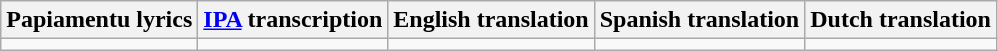<table class="wikitable">
<tr>
<th>Papiamentu lyrics</th>
<th><a href='#'>IPA</a> transcription</th>
<th>English translation</th>
<th>Spanish translation</th>
<th>Dutch translation</th>
</tr>
<tr style="vertical-align:top; white-space:nowrap;">
<td></td>
<td></td>
<td></td>
<td></td>
<td></td>
</tr>
</table>
